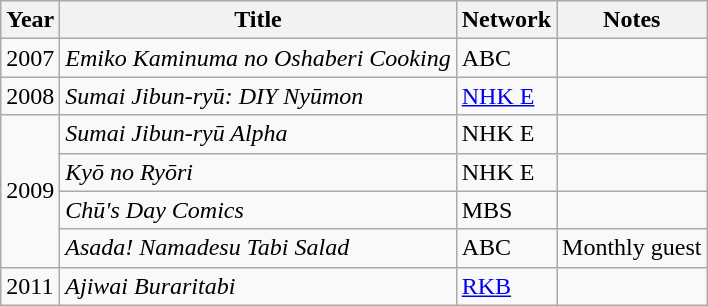<table class="wikitable">
<tr>
<th>Year</th>
<th>Title</th>
<th>Network</th>
<th>Notes</th>
</tr>
<tr>
<td>2007</td>
<td><em>Emiko Kaminuma no Oshaberi Cooking</em></td>
<td>ABC</td>
<td></td>
</tr>
<tr>
<td>2008</td>
<td><em>Sumai Jibun-ryū: DIY Nyūmon</em></td>
<td><a href='#'>NHK E</a></td>
<td></td>
</tr>
<tr>
<td rowspan="4">2009</td>
<td><em>Sumai Jibun-ryū Alpha</em></td>
<td>NHK E</td>
<td></td>
</tr>
<tr>
<td><em>Kyō no Ryōri</em></td>
<td>NHK E</td>
<td></td>
</tr>
<tr>
<td><em>Chū's Day Comics</em></td>
<td>MBS</td>
<td></td>
</tr>
<tr>
<td><em>Asada! Namadesu Tabi Salad</em></td>
<td>ABC</td>
<td>Monthly guest</td>
</tr>
<tr>
<td>2011</td>
<td><em>Ajiwai Buraritabi</em></td>
<td><a href='#'>RKB</a></td>
<td></td>
</tr>
</table>
